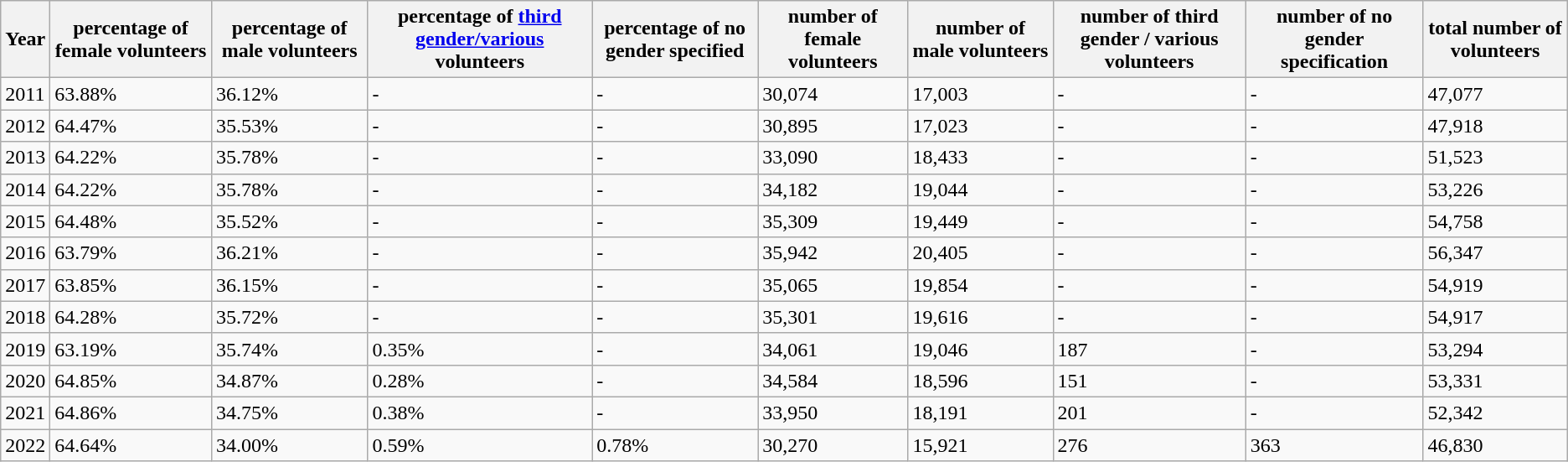<table class="wikitable">
<tr>
<th>Year</th>
<th>percentage of female volunteers</th>
<th>percentage of male volunteers</th>
<th>percentage of <a href='#'>third gender/various</a> volunteers</th>
<th>percentage of no gender specified</th>
<th>number of female volunteers</th>
<th>number of male volunteers</th>
<th>number of third gender / various volunteers</th>
<th>number of no gender specification</th>
<th>total number of volunteers</th>
</tr>
<tr>
<td>2011</td>
<td>63.88%</td>
<td>36.12%</td>
<td>-</td>
<td>-</td>
<td>30,074</td>
<td>17,003</td>
<td>-</td>
<td>-</td>
<td>47,077</td>
</tr>
<tr>
<td>2012</td>
<td>64.47%</td>
<td>35.53%</td>
<td>-</td>
<td>-</td>
<td>30,895</td>
<td>17,023</td>
<td>-</td>
<td>-</td>
<td>47,918</td>
</tr>
<tr>
<td>2013</td>
<td>64.22%</td>
<td>35.78%</td>
<td>-</td>
<td>-</td>
<td>33,090</td>
<td>18,433</td>
<td>-</td>
<td>-</td>
<td>51,523</td>
</tr>
<tr>
<td>2014</td>
<td>64.22%</td>
<td>35.78%</td>
<td>-</td>
<td>-</td>
<td>34,182</td>
<td>19,044</td>
<td>-</td>
<td>-</td>
<td>53,226</td>
</tr>
<tr>
<td>2015</td>
<td>64.48%</td>
<td>35.52%</td>
<td>-</td>
<td>-</td>
<td>35,309</td>
<td>19,449</td>
<td>-</td>
<td>-</td>
<td>54,758</td>
</tr>
<tr>
<td>2016</td>
<td>63.79%</td>
<td>36.21%</td>
<td>-</td>
<td>-</td>
<td>35,942</td>
<td>20,405</td>
<td>-</td>
<td>-</td>
<td>56,347</td>
</tr>
<tr>
<td>2017</td>
<td>63.85%</td>
<td>36.15%</td>
<td>-</td>
<td>-</td>
<td>35,065</td>
<td>19,854</td>
<td>-</td>
<td>-</td>
<td>54,919</td>
</tr>
<tr>
<td>2018</td>
<td>64.28%</td>
<td>35.72%</td>
<td>-</td>
<td>-</td>
<td>35,301</td>
<td>19,616</td>
<td>-</td>
<td>-</td>
<td>54,917</td>
</tr>
<tr>
<td>2019</td>
<td>63.19%</td>
<td>35.74%</td>
<td>0.35%</td>
<td>-</td>
<td>34,061</td>
<td>19,046</td>
<td>187</td>
<td>-</td>
<td>53,294</td>
</tr>
<tr>
<td>2020</td>
<td>64.85%</td>
<td>34.87%</td>
<td>0.28%</td>
<td>-</td>
<td>34,584</td>
<td>18,596</td>
<td>151</td>
<td>-</td>
<td>53,331</td>
</tr>
<tr>
<td>2021</td>
<td>64.86%</td>
<td>34.75%</td>
<td>0.38%</td>
<td>-</td>
<td>33,950</td>
<td>18,191</td>
<td>201</td>
<td>-</td>
<td>52,342</td>
</tr>
<tr>
<td>2022</td>
<td>64.64%</td>
<td>34.00%</td>
<td>0.59%</td>
<td>0.78%</td>
<td>30,270</td>
<td>15,921</td>
<td>276</td>
<td>363</td>
<td>46,830</td>
</tr>
</table>
